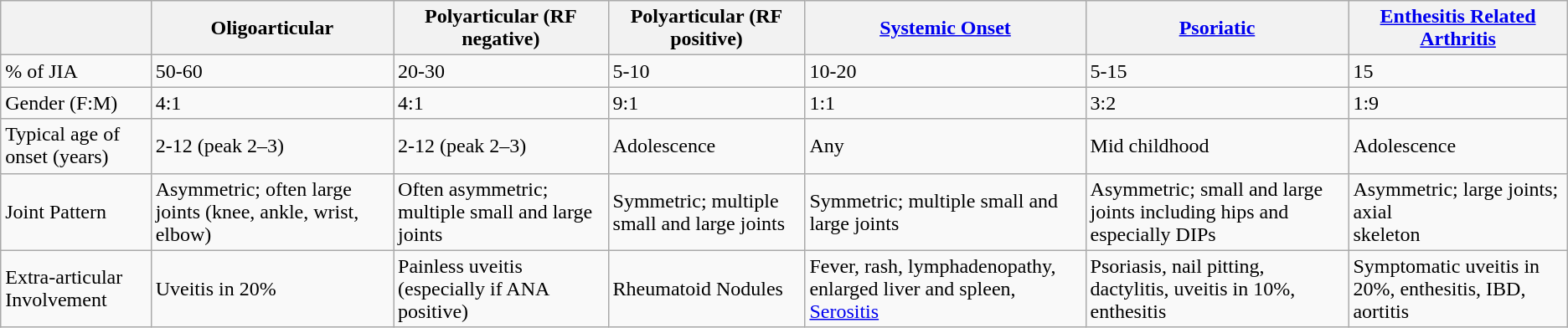<table class="wikitable">
<tr>
<th></th>
<th>Oligoarticular</th>
<th>Polyarticular (RF negative)</th>
<th>Polyarticular (RF positive)</th>
<th><a href='#'>Systemic Onset</a></th>
<th><a href='#'>Psoriatic</a></th>
<th><a href='#'>Enthesitis Related Arthritis</a></th>
</tr>
<tr>
<td>% of JIA</td>
<td>50-60</td>
<td>20-30</td>
<td>5-10</td>
<td>10-20</td>
<td>5-15</td>
<td>15</td>
</tr>
<tr>
<td>Gender (F:M)</td>
<td>4:1</td>
<td>4:1</td>
<td>9:1</td>
<td>1:1</td>
<td>3:2</td>
<td>1:9</td>
</tr>
<tr>
<td>Typical age of onset (years)</td>
<td>2-12 (peak 2–3)</td>
<td>2-12 (peak 2–3)</td>
<td>Adolescence</td>
<td>Any</td>
<td>Mid childhood</td>
<td>Adolescence</td>
</tr>
<tr>
<td>Joint Pattern</td>
<td>Asymmetric; often large joints (knee, ankle, wrist, elbow)</td>
<td>Often asymmetric; multiple small and large joints</td>
<td>Symmetric; multiple small and large joints</td>
<td>Symmetric; multiple small and large joints</td>
<td>Asymmetric; small and large joints including hips and especially DIPs</td>
<td>Asymmetric; large joints; axial<br>skeleton</td>
</tr>
<tr>
<td>Extra-articular Involvement</td>
<td>Uveitis in 20%</td>
<td>Painless uveitis (especially if ANA positive)</td>
<td>Rheumatoid Nodules</td>
<td>Fever, rash, lymphadenopathy, enlarged liver and spleen, <a href='#'>Serositis</a></td>
<td>Psoriasis, nail pitting, dactylitis, uveitis in 10%, enthesitis</td>
<td>Symptomatic uveitis in 20%, enthesitis, IBD, aortitis</td>
</tr>
</table>
